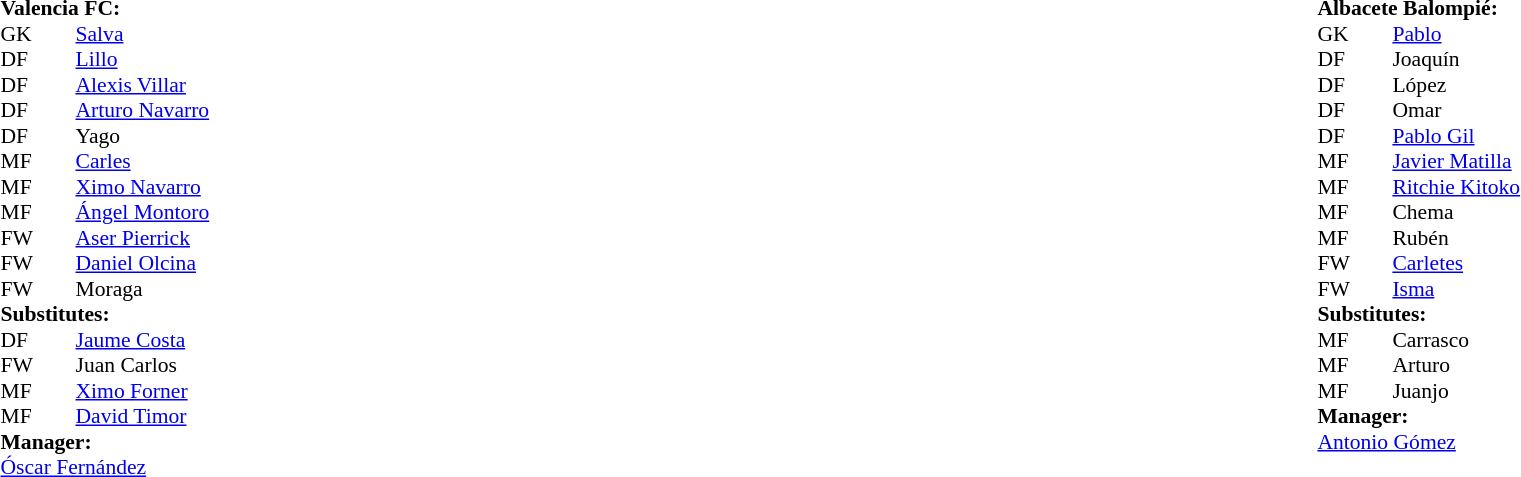<table width="100%">
<tr>
<td valign="top" width="50%"><br><table style="font-size: 90%" cellspacing="0" cellpadding="0">
<tr>
<td colspan="4"><strong>Valencia FC:</strong></td>
</tr>
<tr>
<th width=25></th>
<th width=25></th>
</tr>
<tr>
<td>GK</td>
<td></td>
<td> <a href='#'>Salva</a></td>
</tr>
<tr>
<td>DF</td>
<td></td>
<td> <a href='#'>Lillo</a> </td>
</tr>
<tr>
<td>DF</td>
<td></td>
<td> <a href='#'>Alexis Villar</a> </td>
</tr>
<tr>
<td>DF</td>
<td></td>
<td> <a href='#'>Arturo Navarro</a></td>
</tr>
<tr>
<td>DF</td>
<td></td>
<td> Yago </td>
</tr>
<tr>
<td>MF</td>
<td></td>
<td> <a href='#'>Carles</a> </td>
</tr>
<tr>
<td>MF</td>
<td></td>
<td> <a href='#'>Ximo Navarro</a></td>
</tr>
<tr>
<td>MF</td>
<td></td>
<td> <a href='#'>Ángel Montoro</a> </td>
</tr>
<tr>
<td>FW</td>
<td></td>
<td> <a href='#'>Aser Pierrick</a></td>
</tr>
<tr>
<td>FW</td>
<td></td>
<td> <a href='#'>Daniel Olcina</a></td>
</tr>
<tr>
<td>FW</td>
<td></td>
<td> Moraga </td>
</tr>
<tr>
<td colspan=3><strong>Substitutes:</strong></td>
</tr>
<tr>
<td>DF</td>
<td></td>
<td> <a href='#'>Jaume Costa</a> </td>
</tr>
<tr>
<td>FW</td>
<td></td>
<td> Juan Carlos </td>
</tr>
<tr>
<td>MF</td>
<td></td>
<td> <a href='#'>Ximo Forner</a> </td>
</tr>
<tr>
<td>MF</td>
<td></td>
<td> <a href='#'>David Timor</a> </td>
</tr>
<tr>
<td colspan=3><strong>Manager:</strong></td>
</tr>
<tr>
<td colspan=4> <a href='#'>Óscar Fernández</a></td>
</tr>
</table>
</td>
<td valign="top"></td>
<td valign="top" width="50%"><br><table style="font-size: 90%" cellspacing="0" cellpadding="0" align=center>
<tr>
<td colspan="4"><strong>Albacete Balompié:</strong></td>
</tr>
<tr>
<th width=25></th>
<th width=25></th>
</tr>
<tr>
<td>GK</td>
<td></td>
<td> <a href='#'>Pablo</a></td>
</tr>
<tr>
<td>DF</td>
<td></td>
<td> Joaquín</td>
</tr>
<tr>
<td>DF</td>
<td></td>
<td> López</td>
</tr>
<tr>
<td>DF</td>
<td></td>
<td> Omar</td>
</tr>
<tr>
<td>DF</td>
<td></td>
<td> <a href='#'>Pablo Gil</a> </td>
</tr>
<tr>
<td>MF</td>
<td></td>
<td> <a href='#'>Javier Matilla</a></td>
</tr>
<tr>
<td>MF</td>
<td></td>
<td> <a href='#'>Ritchie Kitoko</a> </td>
</tr>
<tr>
<td>MF</td>
<td></td>
<td> Chema </td>
</tr>
<tr>
<td>MF</td>
<td></td>
<td> Rubén </td>
</tr>
<tr>
<td>FW</td>
<td></td>
<td> <a href='#'>Carletes</a>  </td>
</tr>
<tr>
<td>FW</td>
<td></td>
<td> <a href='#'>Isma</a> </td>
</tr>
<tr>
<td colspan=3><strong>Substitutes:</strong></td>
</tr>
<tr>
<td>MF</td>
<td></td>
<td> Carrasco </td>
</tr>
<tr>
<td>MF</td>
<td></td>
<td> Arturo </td>
</tr>
<tr>
<td>MF</td>
<td></td>
<td> Juanjo </td>
</tr>
<tr>
<td colspan=3><strong>Manager:</strong></td>
</tr>
<tr>
<td colspan=4> <a href='#'>Antonio Gómez</a></td>
</tr>
</table>
</td>
</tr>
</table>
